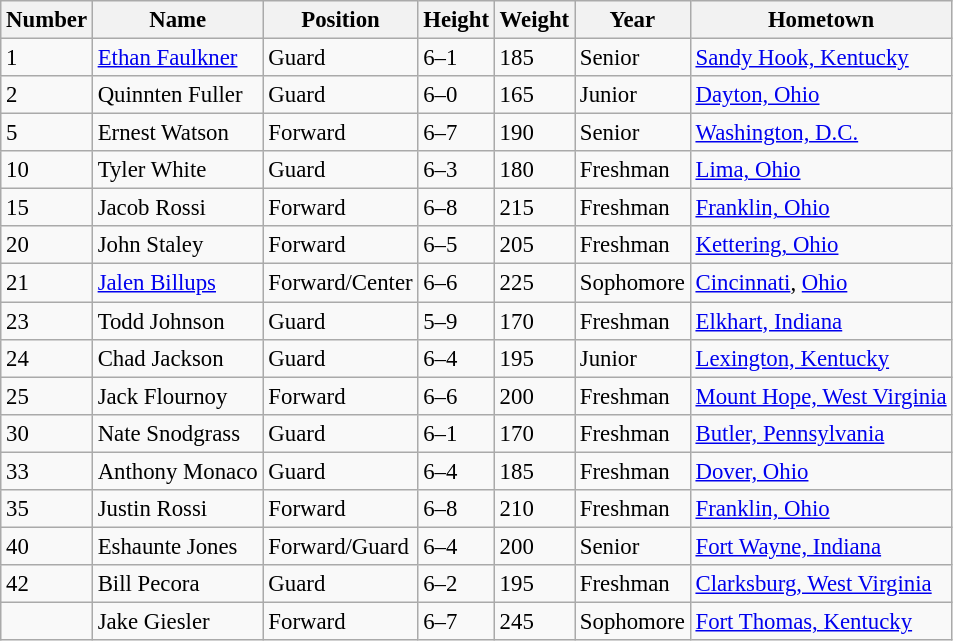<table class="wikitable" style="font-size: 95%;">
<tr>
<th>Number</th>
<th>Name</th>
<th>Position</th>
<th>Height</th>
<th>Weight</th>
<th>Year</th>
<th>Hometown</th>
</tr>
<tr>
<td>1</td>
<td><a href='#'>Ethan Faulkner</a></td>
<td>Guard</td>
<td>6–1</td>
<td>185</td>
<td>Senior</td>
<td><a href='#'>Sandy Hook, Kentucky</a></td>
</tr>
<tr>
<td>2</td>
<td>Quinnten Fuller</td>
<td>Guard</td>
<td>6–0</td>
<td>165</td>
<td>Junior</td>
<td><a href='#'>Dayton, Ohio</a></td>
</tr>
<tr>
<td>5</td>
<td>Ernest Watson</td>
<td>Forward</td>
<td>6–7</td>
<td>190</td>
<td>Senior</td>
<td><a href='#'>Washington, D.C.</a></td>
</tr>
<tr>
<td>10</td>
<td>Tyler White</td>
<td>Guard</td>
<td>6–3</td>
<td>180</td>
<td>Freshman</td>
<td><a href='#'>Lima, Ohio</a></td>
</tr>
<tr>
<td>15</td>
<td>Jacob Rossi</td>
<td>Forward</td>
<td>6–8</td>
<td>215</td>
<td>Freshman</td>
<td><a href='#'>Franklin, Ohio</a></td>
</tr>
<tr>
<td>20</td>
<td>John Staley</td>
<td>Forward</td>
<td>6–5</td>
<td>205</td>
<td>Freshman</td>
<td><a href='#'>Kettering, Ohio</a></td>
</tr>
<tr>
<td>21</td>
<td><a href='#'>Jalen Billups</a></td>
<td>Forward/Center</td>
<td>6–6</td>
<td>225</td>
<td>Sophomore</td>
<td><a href='#'>Cincinnati</a>, <a href='#'>Ohio</a></td>
</tr>
<tr>
<td>23</td>
<td>Todd Johnson</td>
<td>Guard</td>
<td>5–9</td>
<td>170</td>
<td>Freshman</td>
<td><a href='#'>Elkhart, Indiana</a></td>
</tr>
<tr>
<td>24</td>
<td>Chad Jackson</td>
<td>Guard</td>
<td>6–4</td>
<td>195</td>
<td>Junior</td>
<td><a href='#'>Lexington, Kentucky</a></td>
</tr>
<tr>
<td>25</td>
<td>Jack Flournoy</td>
<td>Forward</td>
<td>6–6</td>
<td>200</td>
<td>Freshman</td>
<td><a href='#'>Mount Hope, West Virginia</a></td>
</tr>
<tr>
<td>30</td>
<td>Nate Snodgrass</td>
<td>Guard</td>
<td>6–1</td>
<td>170</td>
<td>Freshman</td>
<td><a href='#'>Butler, Pennsylvania</a></td>
</tr>
<tr>
<td>33</td>
<td>Anthony Monaco</td>
<td>Guard</td>
<td>6–4</td>
<td>185</td>
<td>Freshman</td>
<td><a href='#'>Dover, Ohio</a></td>
</tr>
<tr>
<td>35</td>
<td>Justin Rossi</td>
<td>Forward</td>
<td>6–8</td>
<td>210</td>
<td>Freshman</td>
<td><a href='#'>Franklin, Ohio</a></td>
</tr>
<tr>
<td>40</td>
<td>Eshaunte Jones</td>
<td>Forward/Guard</td>
<td>6–4</td>
<td>200</td>
<td>Senior</td>
<td><a href='#'>Fort Wayne, Indiana</a></td>
</tr>
<tr>
<td>42</td>
<td>Bill Pecora</td>
<td>Guard</td>
<td>6–2</td>
<td>195</td>
<td>Freshman</td>
<td><a href='#'>Clarksburg, West Virginia</a></td>
</tr>
<tr>
<td></td>
<td>Jake Giesler</td>
<td>Forward</td>
<td>6–7</td>
<td>245</td>
<td>Sophomore</td>
<td><a href='#'>Fort Thomas, Kentucky</a></td>
</tr>
</table>
